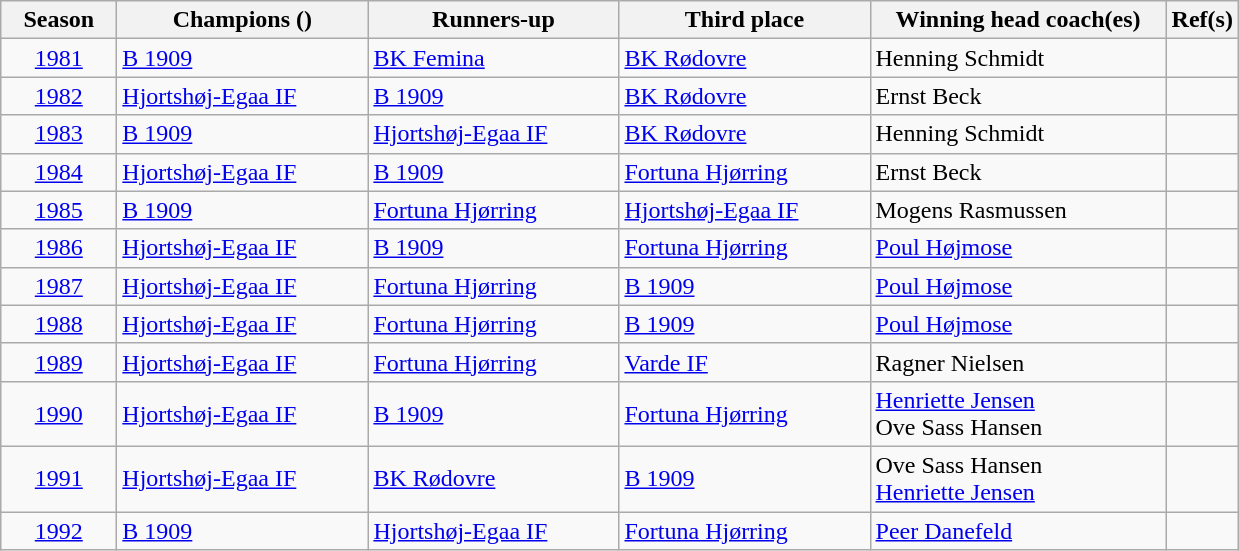<table class="sortable wikitable plainrowheaders">
<tr>
<th width=70px>Season</th>
<th width=160px>Champions ()</th>
<th width=160px>Runners-up</th>
<th width=160px>Third place</th>
<th width=190px>Winning head coach(es)</th>
<th>Ref(s)</th>
</tr>
<tr>
<td style="text-align:center;"><a href='#'>1981</a></td>
<td><a href='#'>B 1909</a> </td>
<td><a href='#'>BK Femina</a></td>
<td><a href='#'>BK Rødovre</a></td>
<td> Henning Schmidt</td>
<td></td>
</tr>
<tr>
<td style="text-align:center;"><a href='#'>1982</a></td>
<td><a href='#'>Hjortshøj-Egaa IF</a> </td>
<td><a href='#'>B 1909</a></td>
<td><a href='#'>BK Rødovre</a></td>
<td> Ernst Beck</td>
<td></td>
</tr>
<tr>
<td style="text-align:center;"><a href='#'>1983</a></td>
<td><a href='#'>B 1909</a> </td>
<td><a href='#'>Hjortshøj-Egaa IF</a></td>
<td><a href='#'>BK Rødovre</a></td>
<td> Henning Schmidt</td>
<td></td>
</tr>
<tr>
<td style="text-align:center;"><a href='#'>1984</a></td>
<td><a href='#'>Hjortshøj-Egaa IF</a> </td>
<td><a href='#'>B 1909</a></td>
<td><a href='#'>Fortuna Hjørring</a></td>
<td> Ernst Beck</td>
<td></td>
</tr>
<tr>
<td style="text-align:center;"><a href='#'>1985</a></td>
<td><a href='#'>B 1909</a> </td>
<td><a href='#'>Fortuna Hjørring</a></td>
<td><a href='#'>Hjortshøj-Egaa IF</a></td>
<td> Mogens Rasmussen</td>
<td></td>
</tr>
<tr>
<td style="text-align:center;"><a href='#'>1986</a></td>
<td><a href='#'>Hjortshøj-Egaa IF</a> </td>
<td><a href='#'>B 1909</a></td>
<td><a href='#'>Fortuna Hjørring</a></td>
<td> <a href='#'>Poul Højmose</a></td>
<td></td>
</tr>
<tr>
<td style="text-align:center;"><a href='#'>1987</a></td>
<td><a href='#'>Hjortshøj-Egaa IF</a> </td>
<td><a href='#'>Fortuna Hjørring</a></td>
<td><a href='#'>B 1909</a></td>
<td> <a href='#'>Poul Højmose</a></td>
<td></td>
</tr>
<tr>
<td style="text-align:center;"><a href='#'>1988</a></td>
<td><a href='#'>Hjortshøj-Egaa IF</a> </td>
<td><a href='#'>Fortuna Hjørring</a></td>
<td><a href='#'>B 1909</a></td>
<td> <a href='#'>Poul Højmose</a></td>
<td></td>
</tr>
<tr>
<td style="text-align:center;"><a href='#'>1989</a></td>
<td><a href='#'>Hjortshøj-Egaa IF</a> </td>
<td><a href='#'>Fortuna Hjørring</a></td>
<td><a href='#'>Varde IF</a></td>
<td> Ragner Nielsen</td>
<td></td>
</tr>
<tr>
<td style="text-align:center;"><a href='#'>1990</a></td>
<td><a href='#'>Hjortshøj-Egaa IF</a> </td>
<td><a href='#'>B 1909</a></td>
<td><a href='#'>Fortuna Hjørring</a></td>
<td> <a href='#'>Henriette Jensen</a><br> Ove Sass Hansen</td>
<td></td>
</tr>
<tr>
<td style="text-align:center;"><a href='#'>1991</a></td>
<td><a href='#'>Hjortshøj-Egaa IF</a> </td>
<td><a href='#'>BK Rødovre</a></td>
<td><a href='#'>B 1909</a></td>
<td> Ove Sass Hansen<br> <a href='#'>Henriette Jensen</a></td>
<td><br></td>
</tr>
<tr>
<td style="text-align:center;"><a href='#'>1992</a></td>
<td><a href='#'>B 1909</a> </td>
<td><a href='#'>Hjortshøj-Egaa IF</a></td>
<td><a href='#'>Fortuna Hjørring</a></td>
<td> <a href='#'>Peer Danefeld</a></td>
<td></td>
</tr>
</table>
